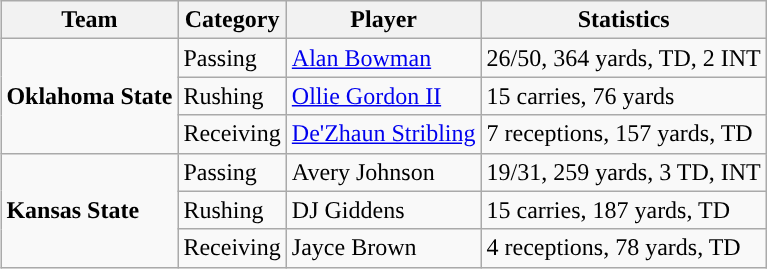<table class="wikitable" style="float: right;">
<tr>
<th>Team</th>
<th>Category</th>
<th>Player</th>
<th>Statistics</th>
</tr>
<tr>
<td rowspan=3><strong>Oklahoma State</strong></td>
<td>Passing</td>
<td><a href='#'>Alan Bowman</a></td>
<td>26/50, 364 yards, TD, 2 INT</td>
</tr>
<tr>
<td>Rushing</td>
<td><a href='#'>Ollie Gordon II</a></td>
<td>15 carries, 76 yards</td>
</tr>
<tr>
<td>Receiving</td>
<td><a href='#'>De'Zhaun Stribling</a></td>
<td>7 receptions, 157 yards, TD</td>
</tr>
<tr>
<td rowspan=3><strong>Kansas State</strong></td>
<td>Passing</td>
<td>Avery Johnson</td>
<td>19/31, 259 yards, 3 TD, INT</td>
</tr>
<tr>
<td>Rushing</td>
<td>DJ Giddens</td>
<td>15 carries, 187 yards, TD</td>
</tr>
<tr>
<td>Receiving</td>
<td>Jayce Brown</td>
<td>4 receptions, 78 yards, TD</td>
</tr>
</table>
